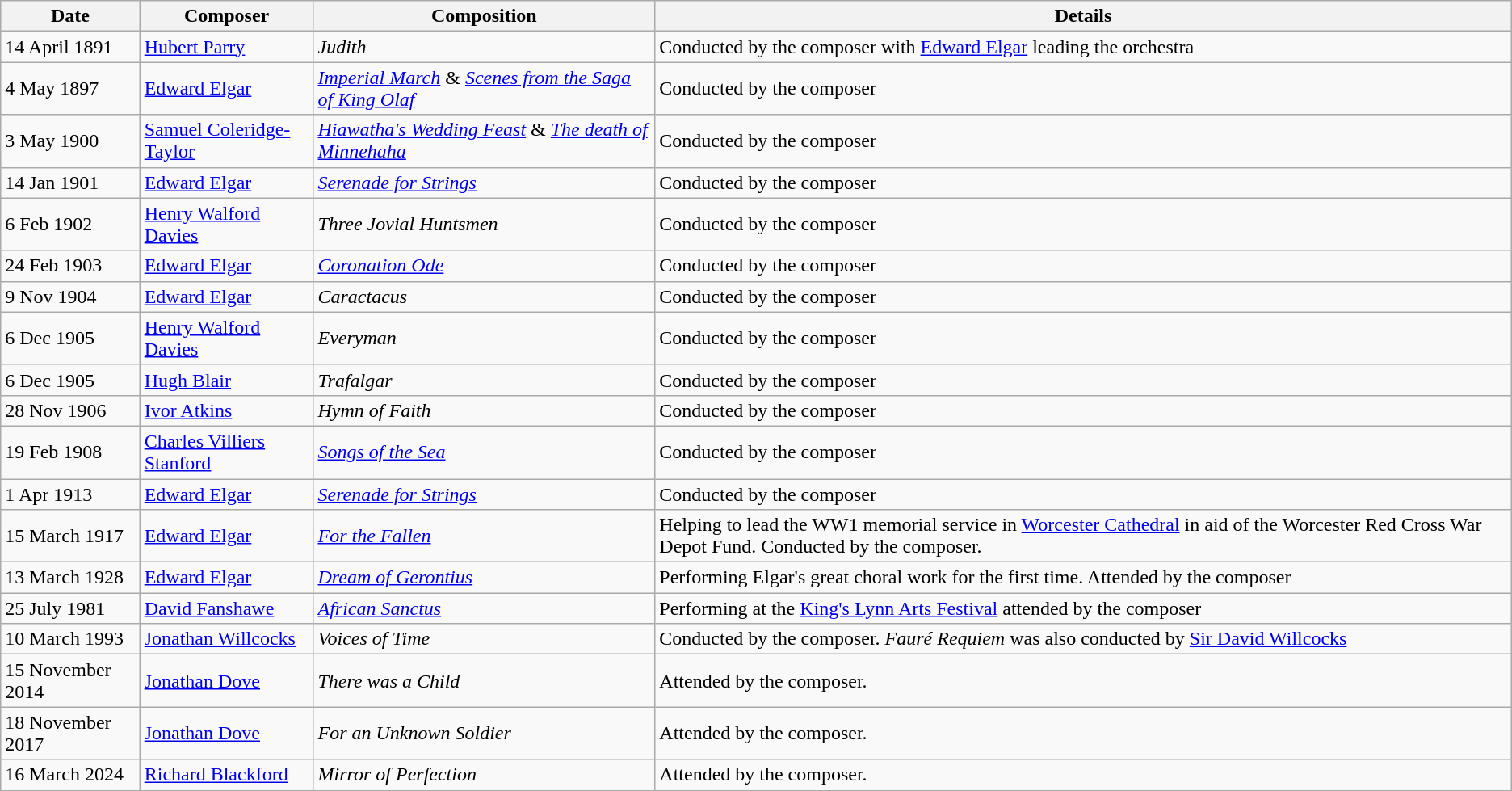<table class="wikitable sortable">
<tr>
<th class="unsortable">Date</th>
<th class="unsortable">Composer</th>
<th class="unsortable">Composition</th>
<th class="unsortable">Details</th>
</tr>
<tr>
<td>14 April 1891</td>
<td><a href='#'>Hubert Parry</a></td>
<td><em>Judith</em></td>
<td>Conducted by the composer with <a href='#'>Edward Elgar</a> leading the orchestra</td>
</tr>
<tr>
<td>4 May 1897</td>
<td><a href='#'>Edward Elgar</a></td>
<td><a href='#'><em>Imperial March</em></a> & <em><a href='#'>Scenes from the Saga of King Olaf</a></em></td>
<td>Conducted by the composer</td>
</tr>
<tr>
<td>3 May 1900</td>
<td><a href='#'>Samuel Coleridge-Taylor </a></td>
<td><a href='#'><em>Hiawatha's Wedding Feast</em></a> & <a href='#'> <em>The death of Minnehaha</em></a></td>
<td>Conducted by the composer</td>
</tr>
<tr>
<td>14 Jan 1901</td>
<td><a href='#'>Edward Elgar</a></td>
<td><a href='#'><em>Serenade for Strings</em></a></td>
<td>Conducted by the composer</td>
</tr>
<tr>
<td>6 Feb 1902</td>
<td><a href='#'>Henry Walford Davies</a></td>
<td><em>Three Jovial Huntsmen</em></td>
<td>Conducted by the composer</td>
</tr>
<tr>
<td>24 Feb 1903</td>
<td><a href='#'>Edward Elgar</a></td>
<td><em><a href='#'>Coronation Ode</a></em></td>
<td>Conducted by the composer</td>
</tr>
<tr>
<td>9 Nov 1904</td>
<td><a href='#'>Edward Elgar</a></td>
<td><em>Caractacus</em></td>
<td>Conducted by the composer</td>
</tr>
<tr>
<td>6 Dec 1905</td>
<td><a href='#'>Henry Walford Davies</a></td>
<td><em>Everyman</em></td>
<td>Conducted by the composer</td>
</tr>
<tr>
<td>6 Dec 1905</td>
<td><a href='#'>Hugh Blair</a></td>
<td><em>Trafalgar</em></td>
<td>Conducted by the composer</td>
</tr>
<tr>
<td>28 Nov 1906</td>
<td><a href='#'>Ivor Atkins</a></td>
<td><em>Hymn of Faith</em></td>
<td>Conducted by the composer</td>
</tr>
<tr>
<td>19 Feb 1908</td>
<td><a href='#'>Charles Villiers Stanford</a></td>
<td><a href='#'><em>Songs of the Sea</em></a></td>
<td>Conducted by the composer</td>
</tr>
<tr>
<td>1 Apr 1913</td>
<td><a href='#'>Edward Elgar</a></td>
<td><a href='#'><em>Serenade for Strings</em></a></td>
<td>Conducted by the composer</td>
</tr>
<tr>
<td>15 March 1917</td>
<td><a href='#'>Edward Elgar</a></td>
<td><em><a href='#'>For the Fallen</a></em></td>
<td>Helping to lead the WW1 memorial service in <a href='#'>Worcester Cathedral</a> in aid of the Worcester Red Cross War Depot Fund. Conducted by the composer.</td>
</tr>
<tr>
<td>13 March 1928</td>
<td><a href='#'>Edward Elgar</a></td>
<td><a href='#'><em>Dream of Gerontius</em></a></td>
<td>Performing Elgar's great choral work for the first time. Attended by the composer</td>
</tr>
<tr>
<td>25 July 1981</td>
<td><a href='#'>David Fanshawe</a></td>
<td><em><a href='#'>African Sanctus</a></em></td>
<td>Performing at the <a href='#'>King's Lynn Arts Festival</a> attended by the composer</td>
</tr>
<tr>
<td>10 March 1993</td>
<td><a href='#'>Jonathan Willcocks</a></td>
<td><em>Voices of Time</em></td>
<td>Conducted by the composer. <em>Fauré Requiem</em> was also conducted by <a href='#'> Sir David Willcocks</a></td>
</tr>
<tr>
<td>15 November 2014</td>
<td><a href='#'>Jonathan Dove</a></td>
<td><em>There was a Child</em></td>
<td>Attended by the composer.</td>
</tr>
<tr>
<td>18 November 2017</td>
<td><a href='#'>Jonathan Dove</a></td>
<td><em>For an Unknown Soldier</em></td>
<td>Attended by the composer.</td>
</tr>
<tr>
<td>16 March 2024</td>
<td><a href='#'>Richard Blackford</a></td>
<td><em>Mirror of Perfection</em></td>
<td>Attended by the composer.</td>
</tr>
<tr>
</tr>
</table>
